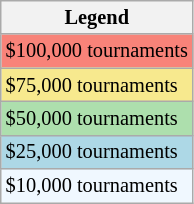<table class=wikitable style=font-size:85%>
<tr>
<th>Legend</th>
</tr>
<tr style="background:#f88379;">
<td>$100,000 tournaments</td>
</tr>
<tr style="background:#f7e98e;">
<td>$75,000 tournaments</td>
</tr>
<tr style="background:#addfad;">
<td>$50,000 tournaments</td>
</tr>
<tr style="background:lightblue;">
<td>$25,000 tournaments</td>
</tr>
<tr style="background:#f0f8ff;">
<td>$10,000 tournaments</td>
</tr>
</table>
